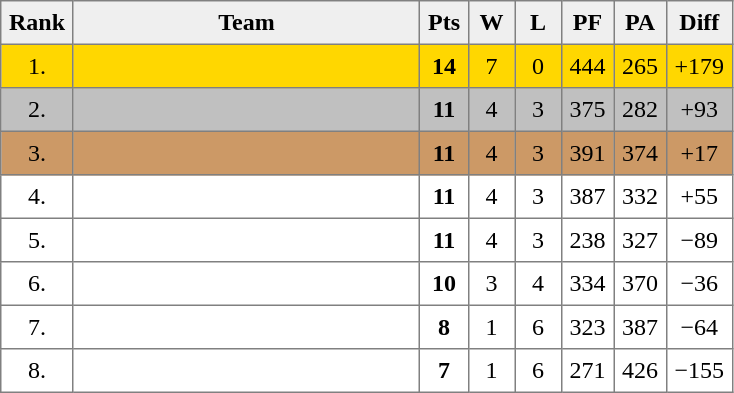<table style=border-collapse:collapse border=1 cellspacing=0 cellpadding=5>
<tr align=center bgcolor=#efefef>
<th width=20>Rank</th>
<th width=220>Team</th>
<th width=20>Pts</th>
<th width=20>W</th>
<th width=20>L</th>
<th width=20>PF</th>
<th width=20>PA</th>
<th width=20>Diff</th>
</tr>
<tr align=center bgcolor=gold>
<td>1.</td>
<td align=left></td>
<td><strong>14</strong></td>
<td>7</td>
<td>0</td>
<td>444</td>
<td>265</td>
<td>+179</td>
</tr>
<tr align=center bgcolor=silver>
<td>2.</td>
<td align=left></td>
<td><strong>11</strong></td>
<td>4</td>
<td>3</td>
<td>375</td>
<td>282</td>
<td>+93</td>
</tr>
<tr align=center bgcolor=cc9966>
<td>3.</td>
<td align=left></td>
<td><strong>11</strong></td>
<td>4</td>
<td>3</td>
<td>391</td>
<td>374</td>
<td>+17</td>
</tr>
<tr align=center>
<td>4.</td>
<td align=left></td>
<td><strong>11</strong></td>
<td>4</td>
<td>3</td>
<td>387</td>
<td>332</td>
<td>+55</td>
</tr>
<tr align=center>
<td>5.</td>
<td align=left></td>
<td><strong>11</strong></td>
<td>4</td>
<td>3</td>
<td>238</td>
<td>327</td>
<td>−89</td>
</tr>
<tr align=center>
<td>6.</td>
<td align=left></td>
<td><strong>10</strong></td>
<td>3</td>
<td>4</td>
<td>334</td>
<td>370</td>
<td>−36</td>
</tr>
<tr align=center>
<td>7.</td>
<td align=left></td>
<td><strong>8</strong></td>
<td>1</td>
<td>6</td>
<td>323</td>
<td>387</td>
<td>−64</td>
</tr>
<tr align=center>
<td>8.</td>
<td align=left></td>
<td><strong>7</strong></td>
<td>1</td>
<td>6</td>
<td>271</td>
<td>426</td>
<td>−155</td>
</tr>
</table>
